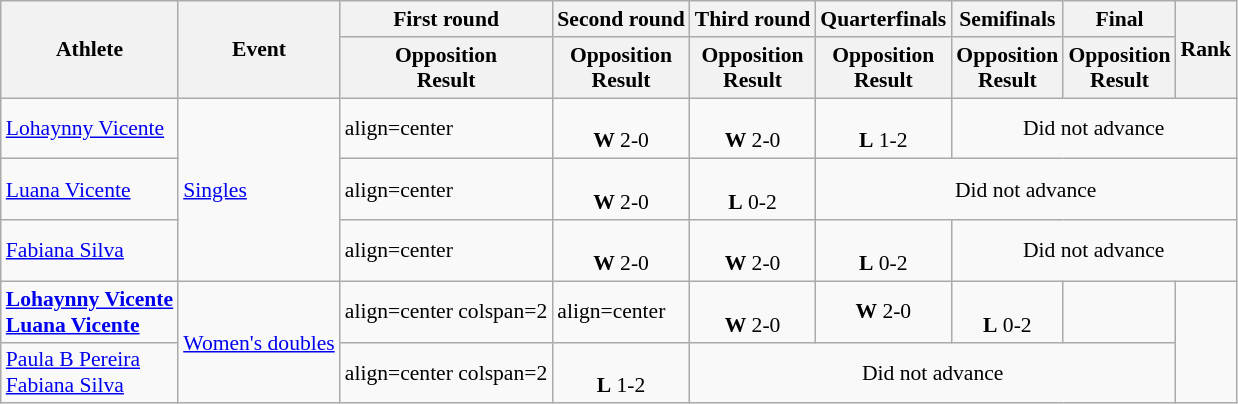<table class="wikitable" style="font-size:90%">
<tr>
<th rowspan="2">Athlete</th>
<th rowspan="2">Event</th>
<th>First round</th>
<th>Second round</th>
<th>Third round</th>
<th>Quarterfinals</th>
<th>Semifinals</th>
<th>Final</th>
<th rowspan="2">Rank</th>
</tr>
<tr>
<th>Opposition<br>Result</th>
<th>Opposition<br>Result</th>
<th>Opposition<br>Result</th>
<th>Opposition<br>Result</th>
<th>Opposition<br>Result</th>
<th>Opposition<br>Result</th>
</tr>
<tr>
<td><a href='#'>Lohaynny Vicente</a></td>
<td rowspan=3><a href='#'>Singles</a></td>
<td>align=center </td>
<td align=center><br><strong>W</strong> 2-0</td>
<td align=center><br><strong>W</strong> 2-0</td>
<td align=center><br><strong>L</strong> 1-2</td>
<td align=center colspan=4>Did not advance</td>
</tr>
<tr>
<td><a href='#'>Luana Vicente</a></td>
<td>align=center </td>
<td align=center><br><strong>W</strong> 2-0</td>
<td align=center><br><strong>L</strong> 0-2</td>
<td align=center colspan=4>Did not advance</td>
</tr>
<tr>
<td><a href='#'>Fabiana Silva</a></td>
<td>align=center </td>
<td align=center><br><strong>W</strong> 2-0</td>
<td align=center><br><strong>W</strong> 2-0</td>
<td align=center><br><strong>L</strong> 0-2</td>
<td align=center colspan=3>Did not advance</td>
</tr>
<tr>
<td><strong><a href='#'>Lohaynny Vicente</a></strong><br><strong><a href='#'>Luana Vicente</a></strong></td>
<td rowspan=2><a href='#'>Women's doubles</a></td>
<td>align=center colspan=2 </td>
<td>align=center </td>
<td align=center><br><strong>W</strong> 2-0</td>
<td align=center><strong>W</strong> 2-0</td>
<td align=center><br><strong>L</strong> 0-2</td>
<td align=center></td>
</tr>
<tr |->
<td><a href='#'>Paula B Pereira</a><br><a href='#'>Fabiana Silva</a></td>
<td>align=center colspan=2 </td>
<td align=center><br><strong>L</strong> 1-2</td>
<td align=center colspan=4>Did not advance</td>
</tr>
</table>
